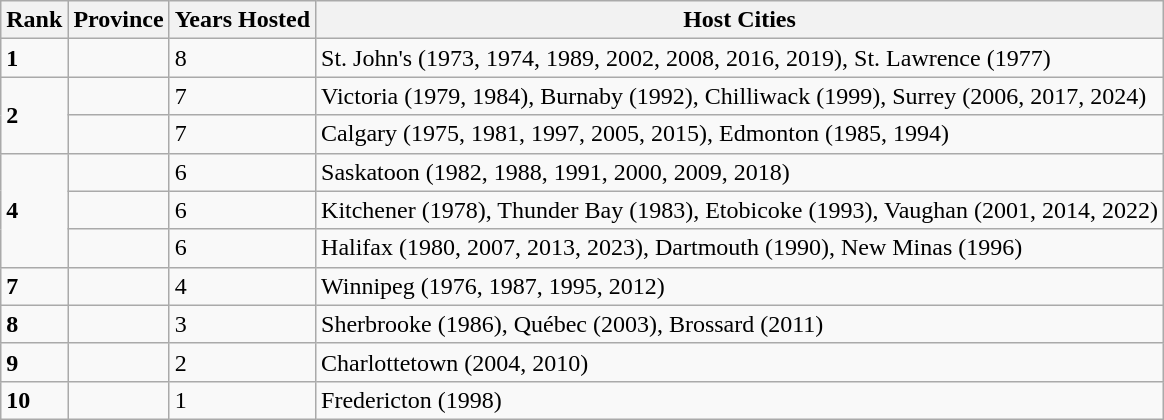<table class="wikitable">
<tr>
<th>Rank</th>
<th>Province</th>
<th>Years Hosted</th>
<th>Host Cities</th>
</tr>
<tr>
<td><strong>1</strong></td>
<td style="text-align:left;"></td>
<td>8</td>
<td>St. John's (1973, 1974, 1989, 2002, 2008, 2016, 2019), St. Lawrence (1977)</td>
</tr>
<tr>
<td rowspan="2"><strong>2</strong></td>
<td style="text-align:left;"></td>
<td>7</td>
<td>Victoria (1979, 1984), Burnaby (1992), Chilliwack (1999), Surrey (2006, 2017, 2024)</td>
</tr>
<tr>
<td style="text-align:left;"></td>
<td>7</td>
<td>Calgary (1975, 1981, 1997, 2005, 2015), Edmonton (1985, 1994)</td>
</tr>
<tr>
<td rowspan="3"><strong>4</strong></td>
<td style="text-align:left;"></td>
<td>6</td>
<td>Saskatoon (1982, 1988, 1991, 2000, 2009, 2018)</td>
</tr>
<tr>
<td style="text-align:left;"></td>
<td>6</td>
<td>Kitchener (1978), Thunder Bay (1983), Etobicoke (1993), Vaughan (2001, 2014, 2022)</td>
</tr>
<tr>
<td style="text-align:left;"></td>
<td>6</td>
<td>Halifax (1980, 2007, 2013, 2023), Dartmouth (1990), New Minas (1996)</td>
</tr>
<tr>
<td><strong>7</strong></td>
<td style="text-align:left;"></td>
<td>4</td>
<td>Winnipeg (1976, 1987, 1995, 2012)</td>
</tr>
<tr>
<td><strong>8</strong></td>
<td style="text-align:left;"></td>
<td>3</td>
<td>Sherbrooke (1986), Québec (2003), Brossard (2011)</td>
</tr>
<tr>
<td><strong>9</strong></td>
<td style="text-align:left;"></td>
<td>2</td>
<td>Charlottetown (2004, 2010)</td>
</tr>
<tr>
<td><strong>10</strong></td>
<td style="text-align:left;"></td>
<td>1</td>
<td>Fredericton (1998)</td>
</tr>
</table>
